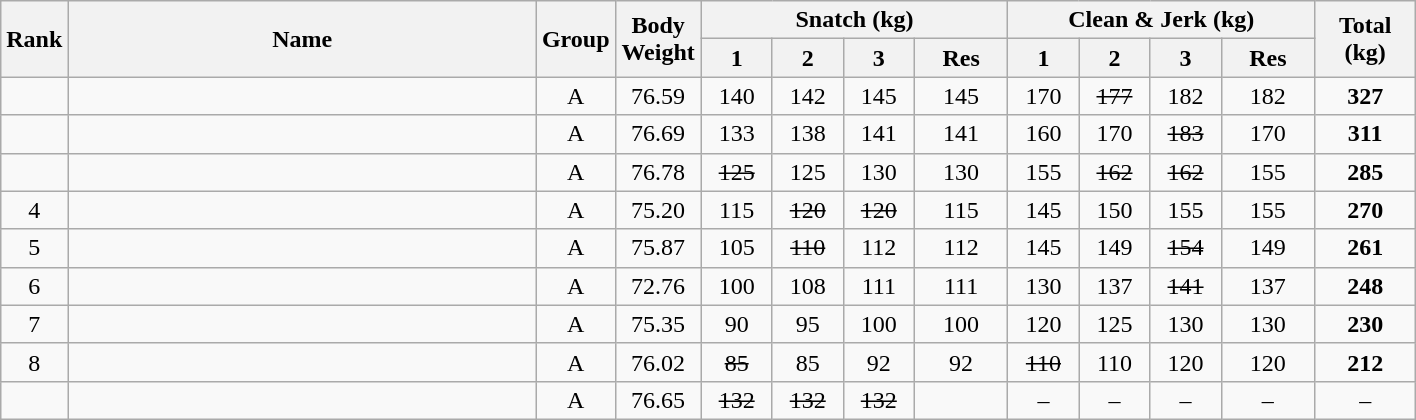<table class = "wikitable" style="text-align:center;">
<tr>
<th rowspan=2>Rank</th>
<th rowspan=2 width=305>Name</th>
<th rowspan=2 width=20>Group</th>
<th rowspan=2 width=50>Body Weight</th>
<th colspan=4>Snatch (kg)</th>
<th colspan=4>Clean & Jerk (kg)</th>
<th rowspan=2 width=60>Total (kg)</th>
</tr>
<tr>
<th width=40>1</th>
<th width=40>2</th>
<th width=40>3</th>
<th width=55>Res</th>
<th width=40>1</th>
<th width=40>2</th>
<th width=40>3</th>
<th width=55>Res</th>
</tr>
<tr>
<td></td>
<td align=left></td>
<td>A</td>
<td>76.59</td>
<td>140</td>
<td>142</td>
<td>145</td>
<td>145</td>
<td>170</td>
<td><s>177</s></td>
<td>182</td>
<td>182</td>
<td><strong>327</strong></td>
</tr>
<tr>
<td></td>
<td align=left></td>
<td>A</td>
<td>76.69</td>
<td>133</td>
<td>138</td>
<td>141</td>
<td>141</td>
<td>160</td>
<td>170</td>
<td><s>183</s></td>
<td>170</td>
<td><strong>311</strong></td>
</tr>
<tr>
<td></td>
<td align=left></td>
<td>A</td>
<td>76.78</td>
<td><s>125</s></td>
<td>125</td>
<td>130</td>
<td>130</td>
<td>155</td>
<td><s>162</s></td>
<td><s>162</s></td>
<td>155</td>
<td><strong>285</strong></td>
</tr>
<tr>
<td>4</td>
<td align=left></td>
<td>A</td>
<td>75.20</td>
<td>115</td>
<td><s>120</s></td>
<td><s>120</s></td>
<td>115</td>
<td>145</td>
<td>150</td>
<td>155</td>
<td>155</td>
<td><strong>270</strong></td>
</tr>
<tr>
<td>5</td>
<td align=left></td>
<td>A</td>
<td>75.87</td>
<td>105</td>
<td><s>110</s></td>
<td>112</td>
<td>112</td>
<td>145</td>
<td>149</td>
<td><s>154</s></td>
<td>149</td>
<td><strong>261</strong></td>
</tr>
<tr>
<td>6</td>
<td align=left></td>
<td>A</td>
<td>72.76</td>
<td>100</td>
<td>108</td>
<td>111</td>
<td>111</td>
<td>130</td>
<td>137</td>
<td><s>141</s></td>
<td>137</td>
<td><strong>248</strong></td>
</tr>
<tr>
<td>7</td>
<td align=left></td>
<td>A</td>
<td>75.35</td>
<td>90</td>
<td>95</td>
<td>100</td>
<td>100</td>
<td>120</td>
<td>125</td>
<td>130</td>
<td>130</td>
<td><strong>230</strong></td>
</tr>
<tr>
<td>8</td>
<td align=left></td>
<td>A</td>
<td>76.02</td>
<td><s>85</s></td>
<td>85</td>
<td>92</td>
<td>92</td>
<td><s>110</s></td>
<td>110</td>
<td>120</td>
<td>120</td>
<td><strong>212</strong></td>
</tr>
<tr>
<td></td>
<td align=left></td>
<td>A</td>
<td>76.65</td>
<td><s>132</s></td>
<td><s>132</s></td>
<td><s>132</s></td>
<td></td>
<td>–</td>
<td>–</td>
<td>–</td>
<td>–</td>
<td>–</td>
</tr>
</table>
